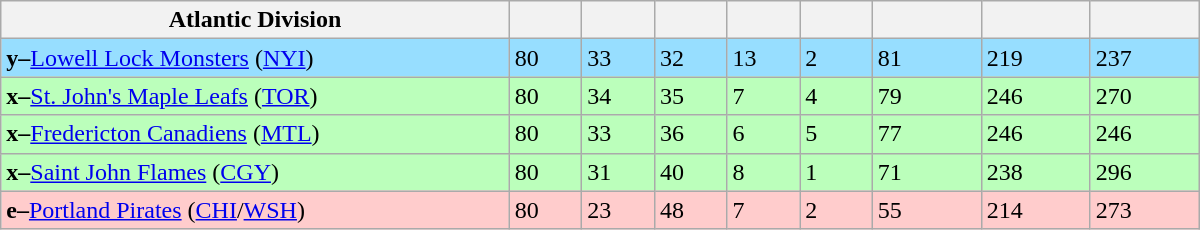<table class="wikitable" style="width:50em">
<tr>
<th width="35%">Atlantic Division</th>
<th width="5%"></th>
<th width="5%"></th>
<th width="5%"></th>
<th width="5%"></th>
<th width="5%"></th>
<th width="7.5%"></th>
<th width="7.5%"></th>
<th width="7.5%"></th>
</tr>
<tr bgcolor="#97DEFF">
<td><strong>y–</strong><a href='#'>Lowell Lock Monsters</a> (<a href='#'>NYI</a>)</td>
<td>80</td>
<td>33</td>
<td>32</td>
<td>13</td>
<td>2</td>
<td>81</td>
<td>219</td>
<td>237</td>
</tr>
<tr bgcolor="#bbffbb">
<td><strong>x–</strong><a href='#'>St. John's Maple Leafs</a> (<a href='#'>TOR</a>)</td>
<td>80</td>
<td>34</td>
<td>35</td>
<td>7</td>
<td>4</td>
<td>79</td>
<td>246</td>
<td>270</td>
</tr>
<tr bgcolor="#bbffbb">
<td><strong>x–</strong><a href='#'>Fredericton Canadiens</a> (<a href='#'>MTL</a>)</td>
<td>80</td>
<td>33</td>
<td>36</td>
<td>6</td>
<td>5</td>
<td>77</td>
<td>246</td>
<td>246</td>
</tr>
<tr bgcolor="#bbffbb">
<td><strong>x–</strong><a href='#'>Saint John Flames</a> (<a href='#'>CGY</a>)</td>
<td>80</td>
<td>31</td>
<td>40</td>
<td>8</td>
<td>1</td>
<td>71</td>
<td>238</td>
<td>296</td>
</tr>
<tr bgcolor="#ffcccc">
<td><strong>e–</strong><a href='#'>Portland Pirates</a> (<a href='#'>CHI</a>/<a href='#'>WSH</a>)</td>
<td>80</td>
<td>23</td>
<td>48</td>
<td>7</td>
<td>2</td>
<td>55</td>
<td>214</td>
<td>273</td>
</tr>
</table>
